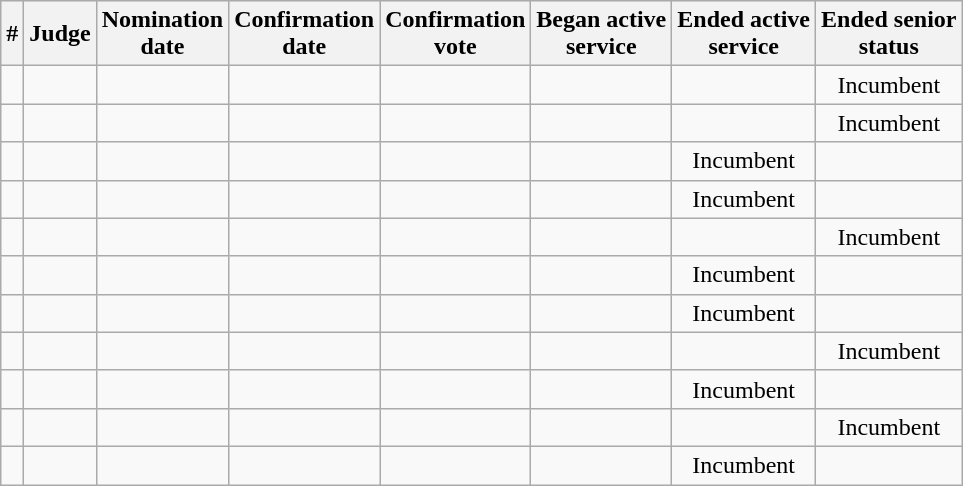<table class="sortable wikitable">
<tr bgcolor="#ececec">
<th>#</th>
<th>Judge</th>
<th>Nomination<br>date</th>
<th>Confirmation<br>date</th>
<th>Confirmation<br>vote</th>
<th>Began active<br>service</th>
<th>Ended active<br>service</th>
<th>Ended senior<br>status</th>
</tr>
<tr>
<td></td>
<td></td>
<td></td>
<td></td>
<td align="center"></td>
<td></td>
<td></td>
<td align="center">Incumbent</td>
</tr>
<tr>
<td></td>
<td></td>
<td></td>
<td></td>
<td align="center"></td>
<td></td>
<td></td>
<td align="center">Incumbent</td>
</tr>
<tr>
<td></td>
<td></td>
<td></td>
<td></td>
<td align="center"></td>
<td></td>
<td align="center">Incumbent</td>
<td align="center"></td>
</tr>
<tr>
<td></td>
<td></td>
<td></td>
<td></td>
<td align="center"></td>
<td></td>
<td align="center">Incumbent</td>
<td align="center"></td>
</tr>
<tr>
<td></td>
<td></td>
<td></td>
<td></td>
<td align="center"></td>
<td></td>
<td></td>
<td align="center">Incumbent</td>
</tr>
<tr>
<td></td>
<td></td>
<td></td>
<td></td>
<td align="center"></td>
<td></td>
<td align="center">Incumbent</td>
<td align="center"></td>
</tr>
<tr>
<td></td>
<td></td>
<td></td>
<td></td>
<td align="center"></td>
<td></td>
<td align="center">Incumbent</td>
<td align="center"></td>
</tr>
<tr>
<td></td>
<td></td>
<td></td>
<td></td>
<td align="center"></td>
<td></td>
<td></td>
<td align="center">Incumbent</td>
</tr>
<tr>
<td></td>
<td></td>
<td></td>
<td></td>
<td align="center"></td>
<td></td>
<td align="center">Incumbent</td>
<td align="center"></td>
</tr>
<tr>
<td></td>
<td></td>
<td></td>
<td></td>
<td align="center"></td>
<td></td>
<td></td>
<td align="center">Incumbent</td>
</tr>
<tr>
<td></td>
<td></td>
<td></td>
<td></td>
<td align="center"></td>
<td></td>
<td align="center">Incumbent</td>
<td align="center"></td>
</tr>
</table>
